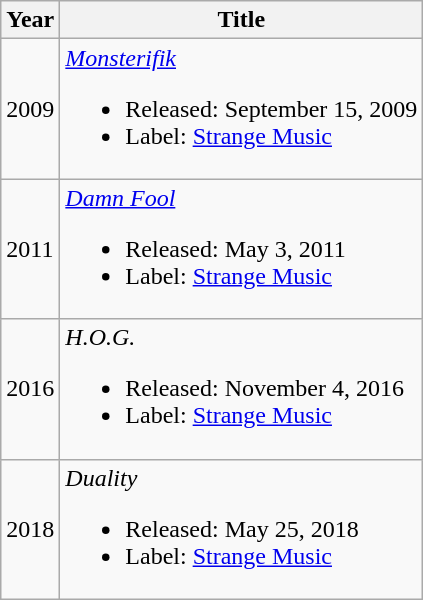<table class="wikitable">
<tr>
<th>Year</th>
<th>Title</th>
</tr>
<tr>
<td>2009</td>
<td><em><a href='#'>Monsterifik</a></em><br><ul><li>Released: September 15, 2009</li><li>Label: <a href='#'>Strange Music</a></li></ul></td>
</tr>
<tr>
<td>2011</td>
<td><em><a href='#'>Damn Fool</a></em><br><ul><li>Released: May 3, 2011</li><li>Label: <a href='#'>Strange Music</a></li></ul></td>
</tr>
<tr>
<td>2016</td>
<td><em>H.O.G.</em><br><ul><li>Released: November 4, 2016</li><li>Label: <a href='#'>Strange Music</a></li></ul></td>
</tr>
<tr>
<td>2018</td>
<td><em>Duality</em><br><ul><li>Released: May 25, 2018</li><li>Label: <a href='#'>Strange Music</a></li></ul></td>
</tr>
</table>
